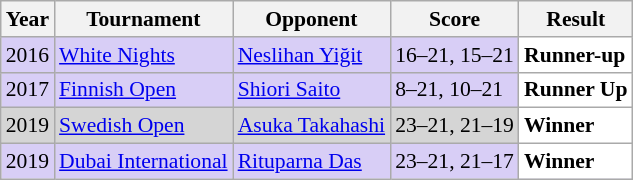<table class="sortable wikitable" style="font-size: 90%;">
<tr>
<th>Year</th>
<th>Tournament</th>
<th>Opponent</th>
<th>Score</th>
<th>Result</th>
</tr>
<tr style="background:#D8CEF6">
<td align="center">2016</td>
<td align="left"><a href='#'>White Nights</a></td>
<td align="left"> <a href='#'>Neslihan Yiğit</a></td>
<td align="left">16–21, 15–21</td>
<td style="text-align:left; background:white"> <strong>Runner-up</strong></td>
</tr>
<tr style="background:#D8CEF6">
<td align="center">2017</td>
<td align="left"><a href='#'>Finnish Open</a></td>
<td align="left"> <a href='#'>Shiori Saito</a></td>
<td align="left">8–21, 10–21</td>
<td style="text-align:left; background:white"> <strong>Runner Up</strong></td>
</tr>
<tr style="background:#D5D5D5">
<td align="center">2019</td>
<td align="left"><a href='#'>Swedish Open</a></td>
<td align="left"> <a href='#'>Asuka Takahashi</a></td>
<td align="left">23–21, 21–19</td>
<td style="text-align:left; background:white"> <strong>Winner</strong></td>
</tr>
<tr style="background:#D8CEF6">
<td align="center">2019</td>
<td align="left"><a href='#'>Dubai International</a></td>
<td align="left"> <a href='#'>Rituparna Das</a></td>
<td align="left">23–21, 21–17</td>
<td style="text-align:left; background:white"> <strong>Winner</strong></td>
</tr>
</table>
